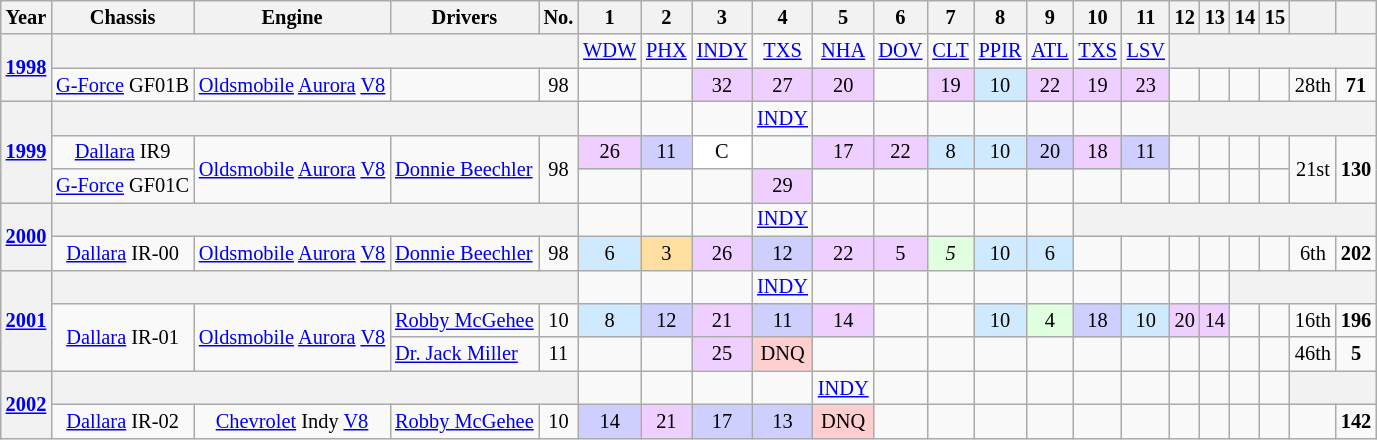<table class="wikitable" style="text-align:center; font-size:85%">
<tr>
<th>Year</th>
<th>Chassis</th>
<th>Engine</th>
<th>Drivers</th>
<th>No.</th>
<th>1</th>
<th>2</th>
<th>3</th>
<th>4</th>
<th>5</th>
<th>6</th>
<th>7</th>
<th>8</th>
<th>9</th>
<th>10</th>
<th>11</th>
<th>12</th>
<th>13</th>
<th>14</th>
<th>15</th>
<th></th>
<th></th>
</tr>
<tr>
<th rowspan=2><a href='#'>1998</a></th>
<th colspan=4></th>
<td><a href='#'>WDW</a></td>
<td><a href='#'>PHX</a></td>
<td><a href='#'>INDY</a></td>
<td><a href='#'>TXS</a></td>
<td><a href='#'>NHA</a></td>
<td><a href='#'>DOV</a></td>
<td><a href='#'>CLT</a></td>
<td><a href='#'>PPIR</a></td>
<td><a href='#'>ATL</a></td>
<td><a href='#'>TXS</a></td>
<td><a href='#'>LSV</a></td>
<th colspan=6></th>
</tr>
<tr>
<td><a href='#'>G-Force</a> GF01B</td>
<td><a href='#'>Oldsmobile</a> <a href='#'>Aurora</a> <a href='#'>V8</a></td>
<td align=left></td>
<td>98</td>
<td></td>
<td></td>
<td style="background:#EFCFFF;" align=center>32</td>
<td style="background:#EFCFFF;" align=center>27</td>
<td style="background:#EFCFFF;" align=center>20</td>
<td></td>
<td style="background:#EFCFFF;" align=center>19</td>
<td style="background:#CFEAFF;" align=center>10</td>
<td style="background:#EFCFFF;" align=center>22</td>
<td style="background:#EFCFFF;" align=center>19</td>
<td style="background:#EFCFFF;" align=center>23</td>
<td></td>
<td></td>
<td></td>
<td></td>
<td>28th</td>
<td><strong>71</strong></td>
</tr>
<tr>
<th rowspan=3><a href='#'>1999</a></th>
<th colspan=4></th>
<td></td>
<td></td>
<td></td>
<td><a href='#'>INDY</a></td>
<td></td>
<td></td>
<td></td>
<td></td>
<td></td>
<td></td>
<td></td>
<th colspan=6></th>
</tr>
<tr>
<td><a href='#'>Dallara</a> IR9</td>
<td rowspan=2><a href='#'>Oldsmobile</a> <a href='#'>Aurora</a> <a href='#'>V8</a></td>
<td rowspan=2 align=left> <a href='#'>Donnie Beechler</a></td>
<td rowspan=2>98</td>
<td style="background:#EFCFFF;" align=center>26</td>
<td style="background:#CFCFFF;" align=center>11</td>
<td style="background:#FFFFFF;" align=center>C</td>
<td></td>
<td style="background:#EFCFFF;" align=center>17</td>
<td style="background:#EFCFFF;" align=center>22</td>
<td style="background:#CFEAFF;" align=center>8</td>
<td style="background:#CFEAFF;" align=center>10</td>
<td style="background:#CFCFFF;" align=center>20</td>
<td style="background:#EFCFFF;" align=center>18</td>
<td style="background:#CFCFFF;" align=center>11</td>
<td></td>
<td></td>
<td></td>
<td></td>
<td rowspan=2>21st</td>
<td rowspan=2><strong>130</strong></td>
</tr>
<tr>
<td><a href='#'>G-Force</a> GF01C</td>
<td></td>
<td></td>
<td></td>
<td style="background:#EFCFFF;" align=center>29</td>
<td></td>
<td></td>
<td></td>
<td></td>
<td></td>
<td></td>
<td></td>
<td></td>
<td></td>
<td></td>
<td></td>
</tr>
<tr>
<th rowspan=2><a href='#'>2000</a></th>
<th colspan=4></th>
<td></td>
<td></td>
<td></td>
<td><a href='#'>INDY</a></td>
<td></td>
<td></td>
<td></td>
<td></td>
<td></td>
<th colspan=8></th>
</tr>
<tr>
<td><a href='#'>Dallara</a> IR-00</td>
<td><a href='#'>Oldsmobile</a> <a href='#'>Aurora</a> <a href='#'>V8</a></td>
<td align=left> <a href='#'>Donnie Beechler</a></td>
<td>98</td>
<td style="background:#CFEAFF;" align=center>6</td>
<td style="background:#FFDF9F;" align=center>3</td>
<td style="background:#EFCFFF;" align=center>26</td>
<td style="background:#CFCFFF;" align=center>12</td>
<td style="background:#EFCFFF;" align=center>22</td>
<td style="background:#EFCFFF;" align=center>5</td>
<td style="background:#DFFFDF;" align=center><em>5</em></td>
<td style="background:#CFEAFF;" align=center>10</td>
<td style="background:#CFEAFF;" align=center>6</td>
<td></td>
<td></td>
<td></td>
<td></td>
<td></td>
<td></td>
<td>6th</td>
<td><strong>202</strong></td>
</tr>
<tr>
<th rowspan=3><a href='#'>2001</a></th>
<th colspan=4></th>
<td></td>
<td></td>
<td></td>
<td><a href='#'>INDY</a></td>
<td></td>
<td></td>
<td></td>
<td></td>
<td></td>
<td></td>
<td></td>
<td></td>
<td></td>
<th colspan=8></th>
</tr>
<tr>
<td rowspan=2><a href='#'>Dallara</a> IR-01</td>
<td rowspan=2><a href='#'>Oldsmobile</a> <a href='#'>Aurora</a> <a href='#'>V8</a></td>
<td align=left> <a href='#'>Robby McGehee</a></td>
<td>10</td>
<td style="background:#CFEAFF;" align=center>8</td>
<td style="background:#CFCFFF;" align=center>12</td>
<td style="background:#EFCFFF;" align=center>21</td>
<td style="background:#CFCFFF;" align=center>11</td>
<td style="background:#EFCFFF;" align=center>14</td>
<td></td>
<td></td>
<td style="background:#CFEAFF;" align=center>10</td>
<td style="background:#DFFFDF;" align=center>4</td>
<td style="background:#CFCFFF;" align=center>18</td>
<td style="background:#CFEAFF;" align=center>10</td>
<td style="background:#EFCFFF;" align=center>20</td>
<td style="background:#EFCFFF;" align=center>14</td>
<td></td>
<td></td>
<td>16th</td>
<td><strong>196</strong></td>
</tr>
<tr>
<td align=left> <a href='#'>Dr. Jack Miller</a></td>
<td>11</td>
<td></td>
<td></td>
<td style="background:#EFCFFF;" align=center>25</td>
<td style="background:#FFCFCF;" align=center>DNQ</td>
<td></td>
<td></td>
<td></td>
<td></td>
<td></td>
<td></td>
<td></td>
<td></td>
<td></td>
<td></td>
<td></td>
<td>46th</td>
<td><strong>5</strong></td>
</tr>
<tr>
<th rowspan=2><a href='#'>2002</a></th>
<th colspan=4></th>
<td></td>
<td></td>
<td></td>
<td></td>
<td><a href='#'>INDY</a></td>
<td></td>
<td></td>
<td></td>
<td></td>
<td></td>
<td></td>
<td></td>
<td></td>
<td></td>
<td></td>
<th colspan=2></th>
</tr>
<tr>
<td><a href='#'>Dallara</a> IR-02</td>
<td><a href='#'>Chevrolet</a> Indy <a href='#'>V8</a></td>
<td align=left> <a href='#'>Robby McGehee</a></td>
<td>10</td>
<td style="background:#CFCFFF;" align=center>14</td>
<td style="background:#EFCFFF;" align=center>21</td>
<td style="background:#CFCFFF;" align=center>17</td>
<td style="background:#CFCFFF;" align=center>13</td>
<td style="background:#FFCFCF;" align=center>DNQ</td>
<td></td>
<td></td>
<td></td>
<td></td>
<td></td>
<td></td>
<td></td>
<td></td>
<td></td>
<td></td>
<td></td>
<td><strong>142</strong></td>
</tr>
</table>
